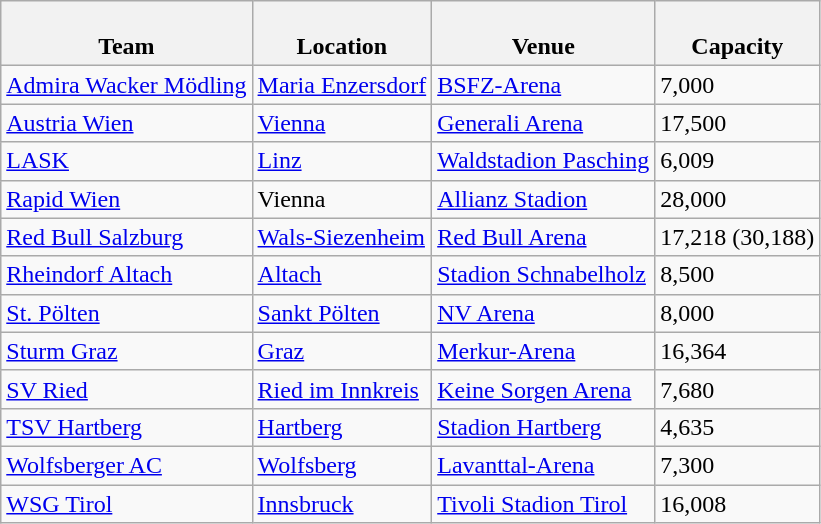<table class="wikitable sortable">
<tr>
<th><br>Team</th>
<th><br>Location</th>
<th><br>Venue</th>
<th><br>Capacity</th>
</tr>
<tr>
<td><a href='#'>Admira Wacker Mödling</a></td>
<td><a href='#'>Maria Enzersdorf</a></td>
<td><a href='#'>BSFZ-Arena</a></td>
<td>7,000</td>
</tr>
<tr>
<td><a href='#'>Austria Wien</a></td>
<td><a href='#'>Vienna</a></td>
<td><a href='#'>Generali Arena</a></td>
<td>17,500</td>
</tr>
<tr>
<td><a href='#'>LASK</a></td>
<td><a href='#'>Linz</a></td>
<td><a href='#'>Waldstadion Pasching</a></td>
<td>6,009</td>
</tr>
<tr>
<td><a href='#'>Rapid Wien</a></td>
<td>Vienna</td>
<td><a href='#'>Allianz Stadion</a></td>
<td>28,000</td>
</tr>
<tr>
<td><a href='#'>Red Bull Salzburg</a></td>
<td><a href='#'>Wals-Siezenheim</a></td>
<td><a href='#'>Red Bull Arena</a></td>
<td>17,218 (30,188)</td>
</tr>
<tr>
<td><a href='#'>Rheindorf Altach</a></td>
<td><a href='#'>Altach</a></td>
<td><a href='#'>Stadion Schnabelholz</a></td>
<td>8,500</td>
</tr>
<tr>
<td><a href='#'>St. Pölten</a></td>
<td><a href='#'>Sankt Pölten</a></td>
<td><a href='#'>NV Arena</a></td>
<td>8,000</td>
</tr>
<tr>
<td><a href='#'>Sturm Graz</a></td>
<td><a href='#'>Graz</a></td>
<td><a href='#'>Merkur-Arena</a></td>
<td>16,364</td>
</tr>
<tr>
<td><a href='#'>SV Ried</a></td>
<td><a href='#'>Ried im Innkreis</a></td>
<td><a href='#'>Keine Sorgen Arena</a></td>
<td>7,680</td>
</tr>
<tr>
<td><a href='#'>TSV Hartberg</a></td>
<td><a href='#'>Hartberg</a></td>
<td><a href='#'>Stadion Hartberg</a></td>
<td>4,635</td>
</tr>
<tr>
<td><a href='#'>Wolfsberger AC</a></td>
<td><a href='#'>Wolfsberg</a></td>
<td><a href='#'>Lavanttal-Arena</a></td>
<td>7,300</td>
</tr>
<tr>
<td><a href='#'>WSG Tirol</a></td>
<td><a href='#'>Innsbruck</a></td>
<td><a href='#'>Tivoli Stadion Tirol</a></td>
<td>16,008</td>
</tr>
</table>
